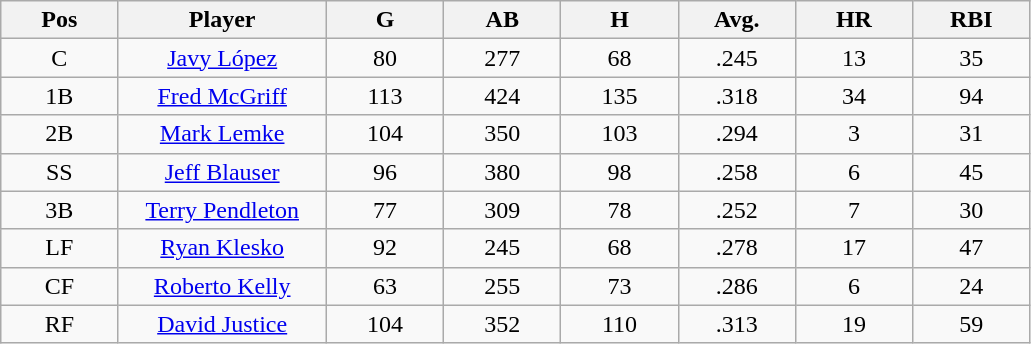<table class="wikitable sortable">
<tr>
<th bgcolor="#DDDDFF" width="9%">Pos</th>
<th bgcolor="#DDDDFF" width="16%">Player</th>
<th bgcolor="#DDDDFF" width="9%">G</th>
<th bgcolor="#DDDDFF" width="9%">AB</th>
<th bgcolor="#DDDDFF" width="9%">H</th>
<th bgcolor="#DDDDFF" width="9%">Avg.</th>
<th bgcolor="#DDDDFF" width="9%">HR</th>
<th bgcolor="#DDDDFF" width="9%">RBI</th>
</tr>
<tr align=center>
<td>C</td>
<td><a href='#'>Javy López</a></td>
<td>80</td>
<td>277</td>
<td>68</td>
<td>.245</td>
<td>13</td>
<td>35</td>
</tr>
<tr align=center>
<td>1B</td>
<td><a href='#'>Fred McGriff</a></td>
<td>113</td>
<td>424</td>
<td>135</td>
<td>.318</td>
<td>34</td>
<td>94</td>
</tr>
<tr align=center>
<td>2B</td>
<td><a href='#'>Mark Lemke</a></td>
<td>104</td>
<td>350</td>
<td>103</td>
<td>.294</td>
<td>3</td>
<td>31</td>
</tr>
<tr align=center>
<td>SS</td>
<td><a href='#'>Jeff Blauser</a></td>
<td>96</td>
<td>380</td>
<td>98</td>
<td>.258</td>
<td>6</td>
<td>45</td>
</tr>
<tr align=center>
<td>3B</td>
<td><a href='#'>Terry Pendleton</a></td>
<td>77</td>
<td>309</td>
<td>78</td>
<td>.252</td>
<td>7</td>
<td>30</td>
</tr>
<tr align=center>
<td>LF</td>
<td><a href='#'>Ryan Klesko</a></td>
<td>92</td>
<td>245</td>
<td>68</td>
<td>.278</td>
<td>17</td>
<td>47</td>
</tr>
<tr align=center>
<td>CF</td>
<td><a href='#'>Roberto Kelly</a></td>
<td>63</td>
<td>255</td>
<td>73</td>
<td>.286</td>
<td>6</td>
<td>24</td>
</tr>
<tr align=center>
<td>RF</td>
<td><a href='#'>David Justice</a></td>
<td>104</td>
<td>352</td>
<td>110</td>
<td>.313</td>
<td>19</td>
<td>59</td>
</tr>
</table>
